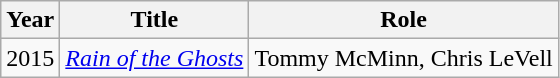<table class="wikitable sortable">
<tr>
<th>Year</th>
<th>Title</th>
<th>Role</th>
</tr>
<tr>
<td>2015</td>
<td><em><a href='#'>Rain of the Ghosts</a></em></td>
<td>Tommy McMinn, Chris LeVell</td>
</tr>
</table>
